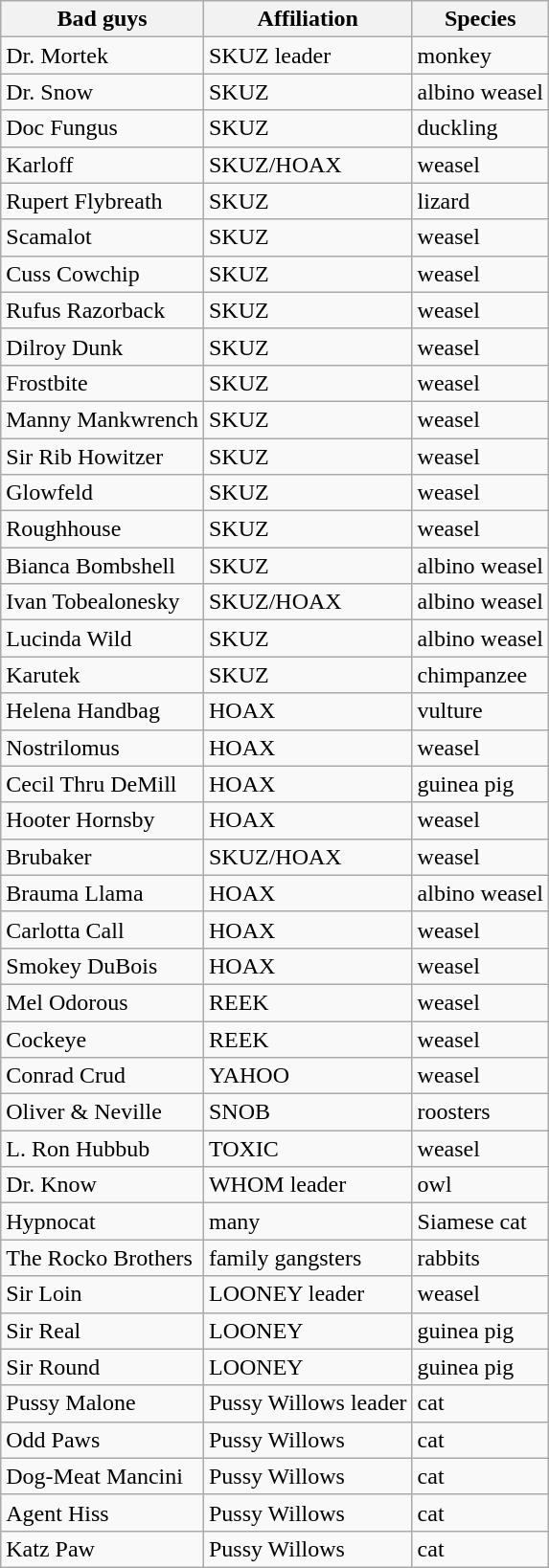<table class="wikitable" border="1">
<tr>
<th>Bad guys</th>
<th>Affiliation</th>
<th>Species</th>
</tr>
<tr>
<td>Dr. Mortek</td>
<td>SKUZ leader</td>
<td>monkey</td>
</tr>
<tr>
<td>Dr. Snow</td>
<td>SKUZ</td>
<td>albino weasel</td>
</tr>
<tr>
<td>Doc Fungus</td>
<td>SKUZ</td>
<td>duckling</td>
</tr>
<tr>
<td>Karloff</td>
<td>SKUZ/HOAX</td>
<td>weasel</td>
</tr>
<tr>
<td>Rupert Flybreath</td>
<td>SKUZ</td>
<td>lizard</td>
</tr>
<tr>
<td>Scamalot</td>
<td>SKUZ</td>
<td>weasel</td>
</tr>
<tr>
<td>Cuss Cowchip</td>
<td>SKUZ</td>
<td>weasel</td>
</tr>
<tr>
<td>Rufus Razorback</td>
<td>SKUZ</td>
<td>weasel</td>
</tr>
<tr>
<td>Dilroy Dunk</td>
<td>SKUZ</td>
<td>weasel</td>
</tr>
<tr>
<td>Frostbite</td>
<td>SKUZ</td>
<td>weasel</td>
</tr>
<tr>
<td>Manny Mankwrench</td>
<td>SKUZ</td>
<td>weasel</td>
</tr>
<tr>
<td>Sir Rib Howitzer</td>
<td>SKUZ</td>
<td>weasel</td>
</tr>
<tr>
<td>Glowfeld</td>
<td>SKUZ</td>
<td>weasel</td>
</tr>
<tr>
<td>Roughhouse</td>
<td>SKUZ</td>
<td>weasel</td>
</tr>
<tr>
<td>Bianca Bombshell</td>
<td>SKUZ</td>
<td>albino weasel</td>
</tr>
<tr>
<td>Ivan Tobealonesky</td>
<td>SKUZ/HOAX</td>
<td>albino weasel</td>
</tr>
<tr>
<td>Lucinda Wild</td>
<td>SKUZ</td>
<td>albino weasel</td>
</tr>
<tr>
<td>Karutek</td>
<td>SKUZ</td>
<td>chimpanzee</td>
</tr>
<tr>
<td>Helena Handbag</td>
<td>HOAX</td>
<td>vulture</td>
</tr>
<tr>
<td>Nostrilomus</td>
<td>HOAX</td>
<td>weasel</td>
</tr>
<tr>
<td>Cecil Thru DeMill</td>
<td>HOAX</td>
<td>guinea pig</td>
</tr>
<tr>
<td>Hooter Hornsby</td>
<td>HOAX</td>
<td>weasel</td>
</tr>
<tr>
<td>Brubaker</td>
<td>SKUZ/HOAX</td>
<td>weasel</td>
</tr>
<tr>
<td>Brauma Llama</td>
<td>HOAX</td>
<td>albino weasel</td>
</tr>
<tr>
<td>Carlotta Call</td>
<td>HOAX</td>
<td>weasel</td>
</tr>
<tr>
<td>Smokey DuBois</td>
<td>HOAX</td>
<td>weasel</td>
</tr>
<tr>
<td>Mel Odorous</td>
<td>REEK</td>
<td>weasel</td>
</tr>
<tr>
<td>Cockeye</td>
<td>REEK</td>
<td>weasel</td>
</tr>
<tr>
<td>Conrad Crud</td>
<td>YAHOO</td>
<td>weasel</td>
</tr>
<tr>
<td>Oliver & Neville</td>
<td>SNOB</td>
<td>roosters</td>
</tr>
<tr>
<td>L. Ron Hubbub</td>
<td>TOXIC</td>
<td>weasel</td>
</tr>
<tr>
<td>Dr. Know</td>
<td>WHOM leader</td>
<td>owl</td>
</tr>
<tr>
<td>Hypnocat</td>
<td>many</td>
<td>Siamese cat</td>
</tr>
<tr>
<td>The Rocko Brothers</td>
<td>family gangsters</td>
<td>rabbits</td>
</tr>
<tr>
<td>Sir Loin</td>
<td>LOONEY leader</td>
<td>weasel</td>
</tr>
<tr>
<td>Sir Real</td>
<td>LOONEY</td>
<td>guinea pig</td>
</tr>
<tr>
<td>Sir Round</td>
<td>LOONEY</td>
<td>guinea pig</td>
</tr>
<tr>
<td>Pussy Malone</td>
<td>Pussy Willows leader</td>
<td>cat</td>
</tr>
<tr>
<td>Odd Paws</td>
<td>Pussy Willows</td>
<td>cat</td>
</tr>
<tr>
<td>Dog-Meat Mancini</td>
<td>Pussy Willows</td>
<td>cat</td>
</tr>
<tr>
<td>Agent Hiss</td>
<td>Pussy Willows</td>
<td>cat</td>
</tr>
<tr>
<td>Katz Paw</td>
<td>Pussy Willows</td>
<td>cat</td>
</tr>
</table>
